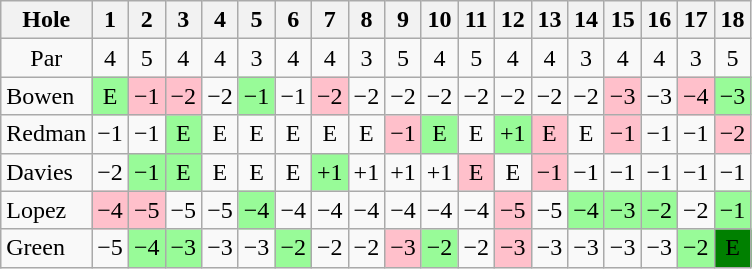<table class="wikitable" style="text-align:center">
<tr>
<th>Hole</th>
<th>1</th>
<th>2</th>
<th>3</th>
<th>4</th>
<th>5</th>
<th>6</th>
<th>7</th>
<th>8</th>
<th>9</th>
<th>10</th>
<th>11</th>
<th>12</th>
<th>13</th>
<th>14</th>
<th>15</th>
<th>16</th>
<th>17</th>
<th>18</th>
</tr>
<tr>
<td>Par</td>
<td>4</td>
<td>5</td>
<td>4</td>
<td>4</td>
<td>3</td>
<td>4</td>
<td>4</td>
<td>3</td>
<td>5</td>
<td>4</td>
<td>5</td>
<td>4</td>
<td>4</td>
<td>3</td>
<td>4</td>
<td>4</td>
<td>3</td>
<td>5</td>
</tr>
<tr>
<td align=left> Bowen</td>
<td style="background: PaleGreen;">E</td>
<td style="background: Pink;">−1</td>
<td style="background: Pink;">−2</td>
<td>−2</td>
<td style="background: PaleGreen;">−1</td>
<td>−1</td>
<td style="background: Pink;">−2</td>
<td>−2</td>
<td>−2</td>
<td>−2</td>
<td>−2</td>
<td>−2</td>
<td>−2</td>
<td>−2</td>
<td style="background: Pink;">−3</td>
<td>−3</td>
<td style="background: Pink;">−4</td>
<td style="background: PaleGreen;">−3</td>
</tr>
<tr>
<td align=left> Redman</td>
<td>−1</td>
<td>−1</td>
<td style="background: PaleGreen;">E</td>
<td>E</td>
<td>E</td>
<td>E</td>
<td>E</td>
<td>E</td>
<td style="background: Pink;">−1</td>
<td style="background: PaleGreen;">E</td>
<td>E</td>
<td style="background: PaleGreen;">+1</td>
<td style="background: Pink;">E</td>
<td>E</td>
<td style="background: Pink;">−1</td>
<td>−1</td>
<td>−1</td>
<td style="background: Pink;">−2</td>
</tr>
<tr>
<td align=left> Davies</td>
<td>−2</td>
<td style="background: PaleGreen;">−1</td>
<td style="background: PaleGreen;">E</td>
<td>E</td>
<td>E</td>
<td>E</td>
<td style="background: PaleGreen;">+1</td>
<td>+1</td>
<td>+1</td>
<td>+1</td>
<td style="background: Pink;">E</td>
<td>E</td>
<td style="background: Pink;">−1</td>
<td>−1</td>
<td>−1</td>
<td>−1</td>
<td>−1</td>
<td>−1</td>
</tr>
<tr>
<td align=left> Lopez</td>
<td style="background: Pink;">−4</td>
<td style="background: Pink;">−5</td>
<td>−5</td>
<td>−5</td>
<td style="background: PaleGreen;">−4</td>
<td>−4</td>
<td>−4</td>
<td>−4</td>
<td>−4</td>
<td>−4</td>
<td>−4</td>
<td style="background: Pink;">−5</td>
<td>−5</td>
<td style="background: PaleGreen;">−4</td>
<td style="background: PaleGreen;">−3</td>
<td style="background: PaleGreen;">−2</td>
<td>−2</td>
<td style="background: PaleGreen;">−1</td>
</tr>
<tr>
<td align=left> Green</td>
<td>−5</td>
<td style="background: PaleGreen;">−4</td>
<td style="background: PaleGreen;">−3</td>
<td>−3</td>
<td>−3</td>
<td style="background: PaleGreen;">−2</td>
<td>−2</td>
<td>−2</td>
<td style="background: Pink;">−3</td>
<td style="background: PaleGreen;">−2</td>
<td>−2</td>
<td style="background: Pink;">−3</td>
<td>−3</td>
<td>−3</td>
<td>−3</td>
<td>−3</td>
<td style="background: PaleGreen;">−2</td>
<td style="background: Green;">E</td>
</tr>
</table>
